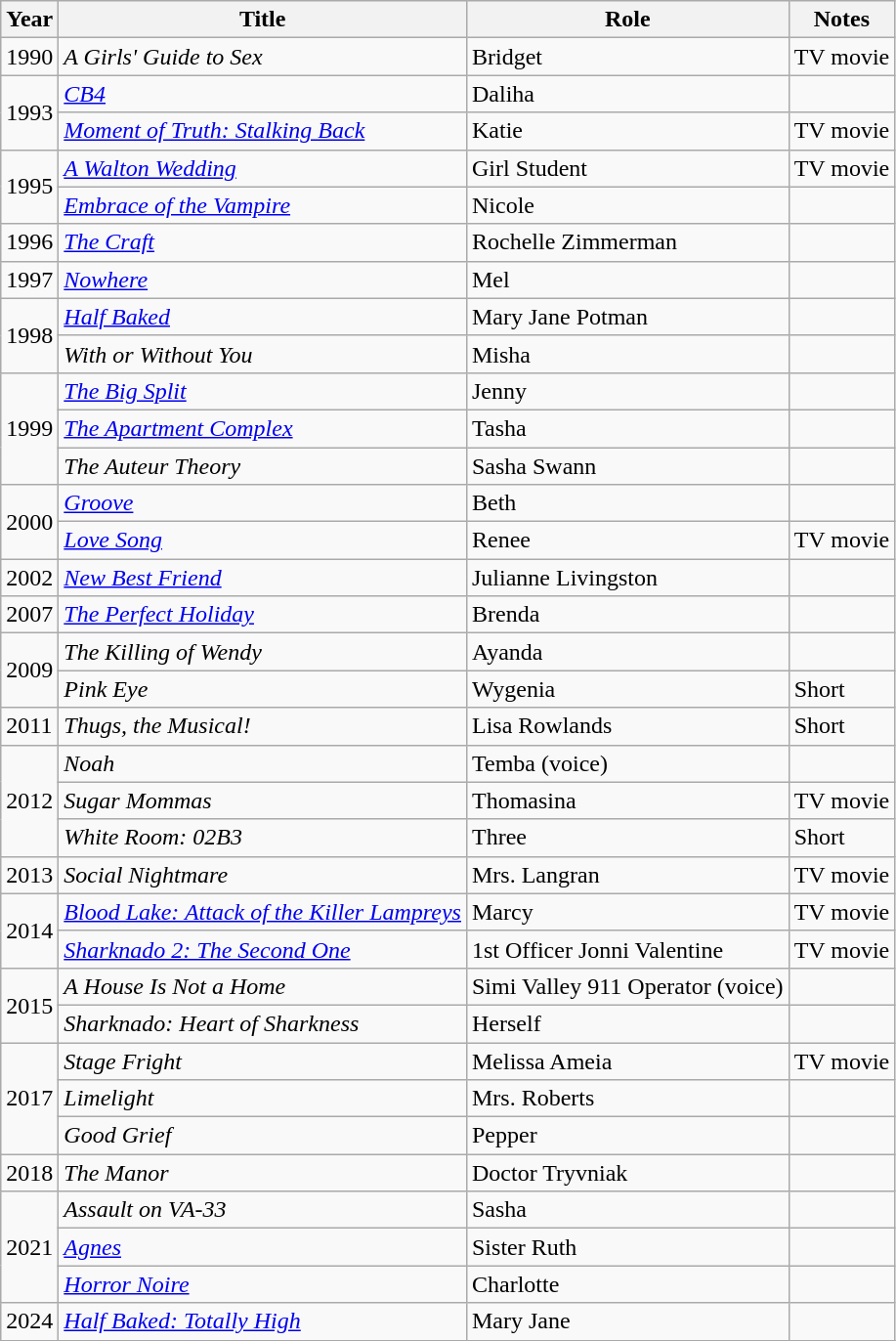<table class="wikitable sortable">
<tr>
<th>Year</th>
<th>Title</th>
<th>Role</th>
<th>Notes</th>
</tr>
<tr>
<td>1990</td>
<td><em>A Girls' Guide to Sex</em></td>
<td>Bridget</td>
<td>TV movie</td>
</tr>
<tr>
<td rowspan=2>1993</td>
<td><em><a href='#'>CB4</a></em></td>
<td>Daliha</td>
<td></td>
</tr>
<tr>
<td><em><a href='#'>Moment of Truth: Stalking Back</a></em></td>
<td>Katie</td>
<td>TV movie</td>
</tr>
<tr>
<td rowspan=2>1995</td>
<td><em><a href='#'>A Walton Wedding</a></em></td>
<td>Girl Student</td>
<td>TV movie</td>
</tr>
<tr>
<td><em><a href='#'>Embrace of the Vampire</a></em></td>
<td>Nicole</td>
<td></td>
</tr>
<tr>
<td>1996</td>
<td><em><a href='#'>The Craft</a></em></td>
<td>Rochelle Zimmerman</td>
<td></td>
</tr>
<tr>
<td>1997</td>
<td><em><a href='#'>Nowhere</a></em></td>
<td>Mel</td>
<td></td>
</tr>
<tr>
<td rowspan=2>1998</td>
<td><em><a href='#'>Half Baked</a></em></td>
<td>Mary Jane Potman</td>
<td></td>
</tr>
<tr>
<td><em>With or Without You</em></td>
<td>Misha</td>
<td></td>
</tr>
<tr>
<td rowspan=3>1999</td>
<td><em><a href='#'>The Big Split</a></em></td>
<td>Jenny</td>
<td></td>
</tr>
<tr>
<td><em><a href='#'>The Apartment Complex</a></em></td>
<td>Tasha</td>
<td></td>
</tr>
<tr>
<td><em>The Auteur Theory</em></td>
<td>Sasha Swann</td>
<td></td>
</tr>
<tr>
<td rowspan=2>2000</td>
<td><em><a href='#'>Groove</a></em></td>
<td>Beth</td>
<td></td>
</tr>
<tr>
<td><em><a href='#'>Love Song</a></em></td>
<td>Renee</td>
<td>TV movie</td>
</tr>
<tr>
<td>2002</td>
<td><em><a href='#'>New Best Friend</a></em></td>
<td>Julianne Livingston</td>
<td></td>
</tr>
<tr>
<td>2007</td>
<td><em><a href='#'>The Perfect Holiday</a></em></td>
<td>Brenda</td>
<td></td>
</tr>
<tr>
<td rowspan=2>2009</td>
<td><em>The Killing of Wendy</em></td>
<td>Ayanda</td>
<td></td>
</tr>
<tr>
<td><em>Pink Eye</em></td>
<td>Wygenia</td>
<td>Short</td>
</tr>
<tr>
<td>2011</td>
<td><em>Thugs, the Musical!</em></td>
<td>Lisa Rowlands</td>
<td>Short</td>
</tr>
<tr>
<td rowspan=3>2012</td>
<td><em>Noah</em></td>
<td>Temba (voice)</td>
<td></td>
</tr>
<tr>
<td><em>Sugar Mommas</em></td>
<td>Thomasina</td>
<td>TV movie</td>
</tr>
<tr>
<td><em>White Room: 02B3</em></td>
<td>Three</td>
<td>Short</td>
</tr>
<tr>
<td>2013</td>
<td><em>Social Nightmare</em></td>
<td>Mrs. Langran</td>
<td>TV movie</td>
</tr>
<tr>
<td rowspan=2>2014</td>
<td><em><a href='#'>Blood Lake: Attack of the Killer Lampreys</a></em></td>
<td>Marcy</td>
<td>TV movie</td>
</tr>
<tr>
<td><em><a href='#'>Sharknado 2: The Second One</a></em></td>
<td>1st Officer Jonni Valentine</td>
<td>TV movie</td>
</tr>
<tr>
<td rowspan=2>2015</td>
<td><em>A House Is Not a Home</em></td>
<td>Simi Valley 911 Operator (voice)</td>
<td></td>
</tr>
<tr>
<td><em>Sharknado: Heart of Sharkness</em></td>
<td>Herself</td>
<td></td>
</tr>
<tr>
<td rowspan=3>2017</td>
<td><em>Stage Fright</em></td>
<td>Melissa Ameia</td>
<td>TV movie</td>
</tr>
<tr>
<td><em>Limelight</em></td>
<td>Mrs. Roberts</td>
<td></td>
</tr>
<tr>
<td><em>Good Grief</em></td>
<td>Pepper</td>
<td></td>
</tr>
<tr>
<td>2018</td>
<td><em>The Manor</em></td>
<td>Doctor Tryvniak</td>
<td></td>
</tr>
<tr>
<td rowspan=3>2021</td>
<td><em>Assault on VA-33</em></td>
<td>Sasha</td>
<td></td>
</tr>
<tr>
<td><em><a href='#'>Agnes</a></em></td>
<td>Sister Ruth</td>
<td></td>
</tr>
<tr>
<td><em><a href='#'>Horror Noire</a></em></td>
<td>Charlotte</td>
<td></td>
</tr>
<tr>
<td>2024</td>
<td><em><a href='#'>Half Baked: Totally High</a></em></td>
<td>Mary Jane</td>
<td></td>
</tr>
<tr>
</tr>
</table>
